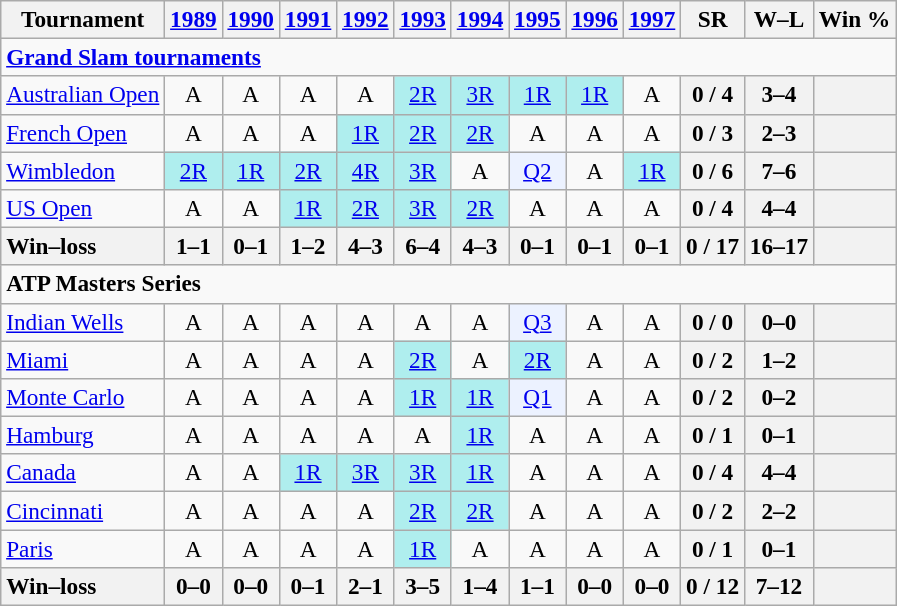<table class=wikitable style=text-align:center;font-size:97%>
<tr>
<th>Tournament</th>
<th><a href='#'>1989</a></th>
<th><a href='#'>1990</a></th>
<th><a href='#'>1991</a></th>
<th><a href='#'>1992</a></th>
<th><a href='#'>1993</a></th>
<th><a href='#'>1994</a></th>
<th><a href='#'>1995</a></th>
<th><a href='#'>1996</a></th>
<th><a href='#'>1997</a></th>
<th>SR</th>
<th>W–L</th>
<th>Win %</th>
</tr>
<tr>
<td colspan=23 align=left><strong><a href='#'>Grand Slam tournaments</a></strong></td>
</tr>
<tr>
<td align=left><a href='#'>Australian Open</a></td>
<td>A</td>
<td>A</td>
<td>A</td>
<td>A</td>
<td bgcolor=afeeee><a href='#'>2R</a></td>
<td bgcolor=afeeee><a href='#'>3R</a></td>
<td bgcolor=afeeee><a href='#'>1R</a></td>
<td bgcolor=afeeee><a href='#'>1R</a></td>
<td>A</td>
<th>0 / 4</th>
<th>3–4</th>
<th></th>
</tr>
<tr>
<td align=left><a href='#'>French Open</a></td>
<td>A</td>
<td>A</td>
<td>A</td>
<td bgcolor=afeeee><a href='#'>1R</a></td>
<td bgcolor=afeeee><a href='#'>2R</a></td>
<td bgcolor=afeeee><a href='#'>2R</a></td>
<td>A</td>
<td>A</td>
<td>A</td>
<th>0 / 3</th>
<th>2–3</th>
<th></th>
</tr>
<tr>
<td align=left><a href='#'>Wimbledon</a></td>
<td bgcolor=afeeee><a href='#'>2R</a></td>
<td bgcolor=afeeee><a href='#'>1R</a></td>
<td bgcolor=afeeee><a href='#'>2R</a></td>
<td bgcolor=afeeee><a href='#'>4R</a></td>
<td bgcolor=afeeee><a href='#'>3R</a></td>
<td>A</td>
<td bgcolor=ecf2ff><a href='#'>Q2</a></td>
<td>A</td>
<td bgcolor=afeeee><a href='#'>1R</a></td>
<th>0 / 6</th>
<th>7–6</th>
<th></th>
</tr>
<tr>
<td align=left><a href='#'>US Open</a></td>
<td>A</td>
<td>A</td>
<td bgcolor=afeeee><a href='#'>1R</a></td>
<td bgcolor=afeeee><a href='#'>2R</a></td>
<td bgcolor=afeeee><a href='#'>3R</a></td>
<td bgcolor=afeeee><a href='#'>2R</a></td>
<td>A</td>
<td>A</td>
<td>A</td>
<th>0 / 4</th>
<th>4–4</th>
<th></th>
</tr>
<tr>
<th style=text-align:left>Win–loss</th>
<th>1–1</th>
<th>0–1</th>
<th>1–2</th>
<th>4–3</th>
<th>6–4</th>
<th>4–3</th>
<th>0–1</th>
<th>0–1</th>
<th>0–1</th>
<th>0 / 17</th>
<th>16–17</th>
<th></th>
</tr>
<tr>
<td colspan=23 align=left><strong>ATP Masters Series</strong></td>
</tr>
<tr>
<td align=left><a href='#'>Indian Wells</a></td>
<td>A</td>
<td>A</td>
<td>A</td>
<td>A</td>
<td>A</td>
<td>A</td>
<td bgcolor=ecf2ff><a href='#'>Q3</a></td>
<td>A</td>
<td>A</td>
<th>0 / 0</th>
<th>0–0</th>
<th></th>
</tr>
<tr>
<td align=left><a href='#'>Miami</a></td>
<td>A</td>
<td>A</td>
<td>A</td>
<td>A</td>
<td bgcolor=afeeee><a href='#'>2R</a></td>
<td>A</td>
<td bgcolor=afeeee><a href='#'>2R</a></td>
<td>A</td>
<td>A</td>
<th>0 / 2</th>
<th>1–2</th>
<th></th>
</tr>
<tr>
<td align=left><a href='#'>Monte Carlo</a></td>
<td>A</td>
<td>A</td>
<td>A</td>
<td>A</td>
<td bgcolor=afeeee><a href='#'>1R</a></td>
<td bgcolor=afeeee><a href='#'>1R</a></td>
<td bgcolor=ecf2ff><a href='#'>Q1</a></td>
<td>A</td>
<td>A</td>
<th>0 / 2</th>
<th>0–2</th>
<th></th>
</tr>
<tr>
<td align=left><a href='#'>Hamburg</a></td>
<td>A</td>
<td>A</td>
<td>A</td>
<td>A</td>
<td>A</td>
<td bgcolor=afeeee><a href='#'>1R</a></td>
<td>A</td>
<td>A</td>
<td>A</td>
<th>0 / 1</th>
<th>0–1</th>
<th></th>
</tr>
<tr>
<td align=left><a href='#'>Canada</a></td>
<td>A</td>
<td>A</td>
<td bgcolor=afeeee><a href='#'>1R</a></td>
<td bgcolor=afeeee><a href='#'>3R</a></td>
<td bgcolor=afeeee><a href='#'>3R</a></td>
<td bgcolor=afeeee><a href='#'>1R</a></td>
<td>A</td>
<td>A</td>
<td>A</td>
<th>0 / 4</th>
<th>4–4</th>
<th></th>
</tr>
<tr>
<td align=left><a href='#'>Cincinnati</a></td>
<td>A</td>
<td>A</td>
<td>A</td>
<td>A</td>
<td bgcolor=afeeee><a href='#'>2R</a></td>
<td bgcolor=afeeee><a href='#'>2R</a></td>
<td>A</td>
<td>A</td>
<td>A</td>
<th>0 / 2</th>
<th>2–2</th>
<th></th>
</tr>
<tr>
<td align=left><a href='#'>Paris</a></td>
<td>A</td>
<td>A</td>
<td>A</td>
<td>A</td>
<td bgcolor=afeeee><a href='#'>1R</a></td>
<td>A</td>
<td>A</td>
<td>A</td>
<td>A</td>
<th>0 / 1</th>
<th>0–1</th>
<th></th>
</tr>
<tr>
<th style=text-align:left>Win–loss</th>
<th>0–0</th>
<th>0–0</th>
<th>0–1</th>
<th>2–1</th>
<th>3–5</th>
<th>1–4</th>
<th>1–1</th>
<th>0–0</th>
<th>0–0</th>
<th>0 / 12</th>
<th>7–12</th>
<th></th>
</tr>
</table>
